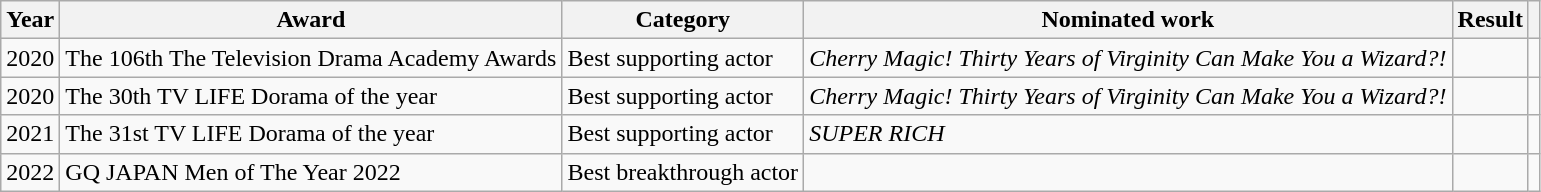<table class="wikitable">
<tr>
<th>Year</th>
<th>Award</th>
<th>Category</th>
<th>Nominated work</th>
<th>Result</th>
<th></th>
</tr>
<tr>
<td>2020</td>
<td>The 106th The Television Drama Academy Awards</td>
<td>Best supporting actor</td>
<td><em>Cherry Magic! Thirty Years of Virginity Can Make You a Wizard?!</em></td>
<td></td>
<td></td>
</tr>
<tr>
<td>2020</td>
<td>The 30th TV LIFE Dorama of the year</td>
<td>Best supporting actor</td>
<td><em>Cherry Magic! Thirty Years of Virginity Can Make You a Wizard?!</em></td>
<td></td>
<td></td>
</tr>
<tr>
<td>2021</td>
<td>The 31st TV LIFE Dorama of the year</td>
<td>Best supporting actor</td>
<td><em>SUPER RICH</em></td>
<td></td>
<td></td>
</tr>
<tr>
<td>2022</td>
<td>GQ JAPAN Men of The Year 2022</td>
<td>Best breakthrough actor</td>
<td></td>
<td></td>
<td></td>
</tr>
</table>
